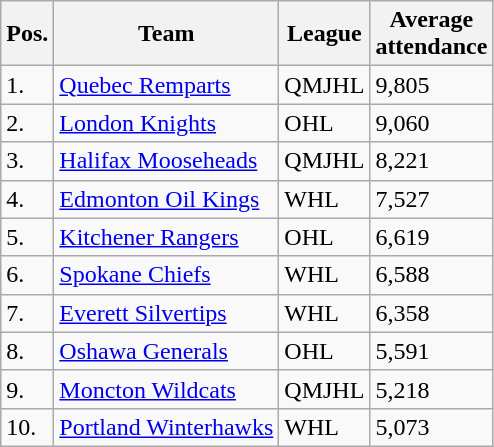<table class="wikitable sortable">
<tr>
<th scope="col">Pos.</th>
<th scope="col">Team</th>
<th scope="col">League</th>
<th scope="col">Average <br> attendance</th>
</tr>
<tr>
<td>1.</td>
<td><a href='#'>Quebec Remparts</a></td>
<td>QMJHL</td>
<td>9,805</td>
</tr>
<tr>
<td>2.</td>
<td><a href='#'>London Knights</a></td>
<td>OHL</td>
<td>9,060</td>
</tr>
<tr>
<td>3.</td>
<td><a href='#'>Halifax Mooseheads</a></td>
<td>QMJHL</td>
<td>8,221</td>
</tr>
<tr>
<td>4.</td>
<td><a href='#'>Edmonton Oil Kings</a></td>
<td>WHL</td>
<td>7,527</td>
</tr>
<tr>
<td>5.</td>
<td><a href='#'>Kitchener Rangers</a></td>
<td>OHL</td>
<td>6,619</td>
</tr>
<tr>
<td>6.</td>
<td><a href='#'>Spokane Chiefs</a></td>
<td>WHL</td>
<td>6,588</td>
</tr>
<tr>
<td>7.</td>
<td><a href='#'>Everett Silvertips</a></td>
<td>WHL</td>
<td>6,358</td>
</tr>
<tr>
<td>8.</td>
<td><a href='#'>Oshawa Generals</a></td>
<td>OHL</td>
<td>5,591</td>
</tr>
<tr>
<td>9.</td>
<td><a href='#'>Moncton Wildcats</a></td>
<td>QMJHL</td>
<td>5,218</td>
</tr>
<tr>
<td>10.</td>
<td><a href='#'>Portland Winterhawks</a></td>
<td>WHL</td>
<td>5,073</td>
</tr>
</table>
